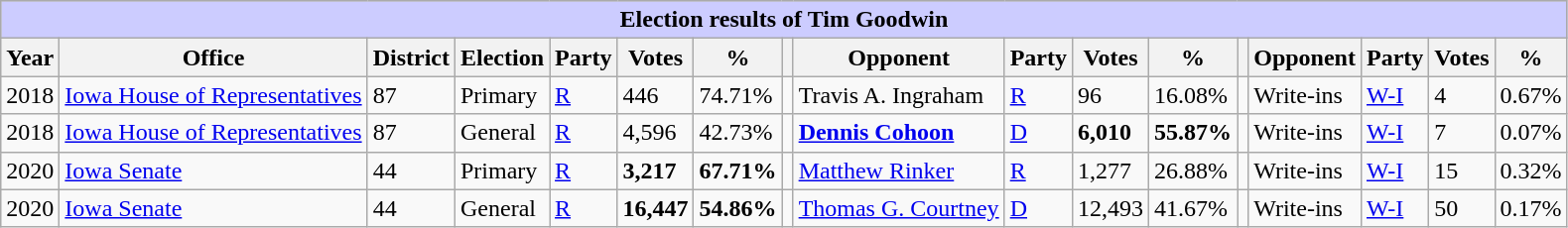<table class="wikitable collapsible" |state=collapse |>
<tr bgcolor=#cccccc>
<th colspan=17 style="background: #ccccff;">Election results of Tim Goodwin</th>
</tr>
<tr>
<th>Year</th>
<th>Office</th>
<th>District</th>
<th>Election</th>
<th>Party</th>
<th>Votes</th>
<th>%</th>
<th></th>
<th>Opponent</th>
<th>Party</th>
<th>Votes</th>
<th>%</th>
<th></th>
<th>Opponent</th>
<th>Party</th>
<th>Votes</th>
<th>%</th>
</tr>
<tr>
<td>2018</td>
<td><a href='#'>Iowa House of Representatives</a></td>
<td>87</td>
<td>Primary</td>
<td><a href='#'>R</a></td>
<td>446</td>
<td>74.71%</td>
<td></td>
<td>Travis A. Ingraham</td>
<td><a href='#'>R</a></td>
<td>96</td>
<td>16.08%</td>
<td></td>
<td>Write-ins</td>
<td><a href='#'>W-I</a></td>
<td>4</td>
<td>0.67%</td>
</tr>
<tr>
<td>2018</td>
<td><a href='#'>Iowa House of Representatives</a></td>
<td>87</td>
<td>General</td>
<td><a href='#'>R</a></td>
<td>4,596</td>
<td>42.73%</td>
<td></td>
<td><strong><a href='#'>Dennis Cohoon</a></strong></td>
<td><a href='#'>D</a></td>
<td><strong>6,010</strong></td>
<td><strong>55.87%</strong></td>
<td></td>
<td>Write-ins</td>
<td><a href='#'>W-I</a></td>
<td>7</td>
<td>0.07%</td>
</tr>
<tr>
<td>2020</td>
<td><a href='#'>Iowa Senate</a></td>
<td>44</td>
<td>Primary</td>
<td><a href='#'>R</a></td>
<td><strong>3,217</strong></td>
<td><strong>67.71%</strong></td>
<td></td>
<td><a href='#'>Matthew Rinker</a></td>
<td><a href='#'>R</a></td>
<td>1,277</td>
<td>26.88%</td>
<td></td>
<td>Write-ins</td>
<td><a href='#'>W-I</a></td>
<td>15</td>
<td>0.32%</td>
</tr>
<tr>
<td>2020</td>
<td><a href='#'>Iowa Senate</a></td>
<td>44</td>
<td>General</td>
<td><a href='#'>R</a></td>
<td><strong>16,447</strong></td>
<td><strong>54.86%</strong></td>
<td></td>
<td><a href='#'>Thomas G. Courtney</a></td>
<td><a href='#'>D</a></td>
<td>12,493</td>
<td>41.67%</td>
<td></td>
<td>Write-ins</td>
<td><a href='#'>W-I</a></td>
<td>50</td>
<td>0.17%</td>
</tr>
</table>
